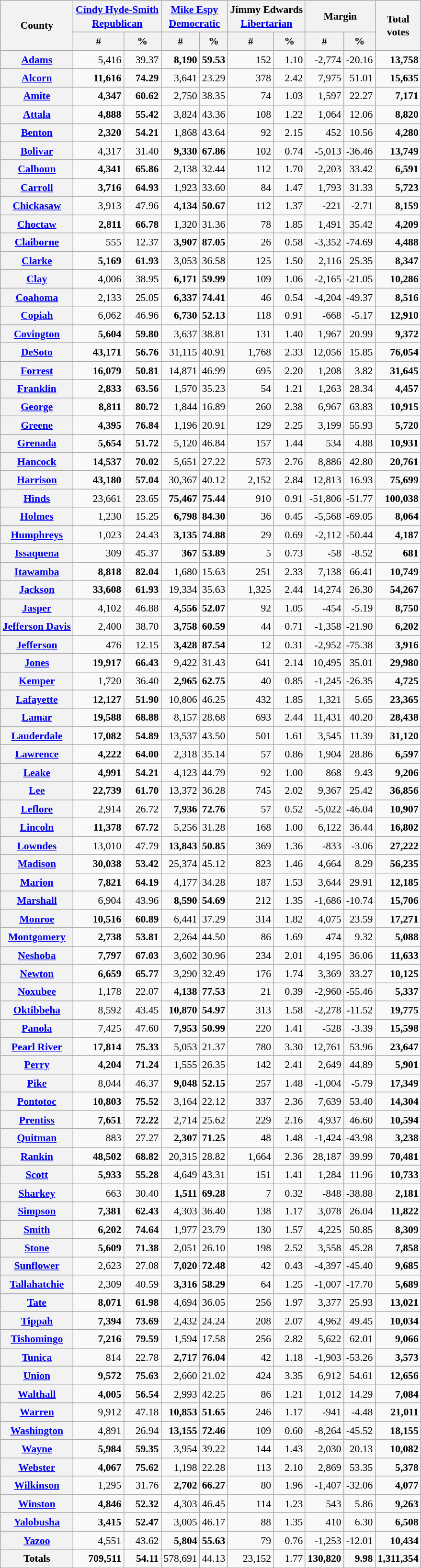<table class="wikitable sortable" style="text-align:right;font-size:90%;line-height:1.3">
<tr>
<th rowspan="2">County</th>
<th colspan="2"><a href='#'>Cindy Hyde-Smith</a><br><a href='#'>Republican</a></th>
<th colspan="2"><a href='#'>Mike Espy</a><br><a href='#'>Democratic</a></th>
<th colspan="2">Jimmy Edwards<br><a href='#'>Libertarian</a></th>
<th colspan="2">Margin</th>
<th rowspan="2">Total<br>votes</th>
</tr>
<tr>
<th data-sort-type="number">#</th>
<th data-sort-type="number">%</th>
<th data-sort-type="number">#</th>
<th data-sort-type="number">%</th>
<th data-sort-type="number">#</th>
<th data-sort-type="number">%</th>
<th data-sort-type="number">#</th>
<th data-sort-type="number">%</th>
</tr>
<tr>
<th><a href='#'>Adams</a></th>
<td>5,416</td>
<td>39.37</td>
<td><strong>8,190</strong></td>
<td><strong>59.53</strong></td>
<td>152</td>
<td>1.10</td>
<td>-2,774</td>
<td>-20.16</td>
<td><strong>13,758</strong></td>
</tr>
<tr>
<th><a href='#'>Alcorn</a></th>
<td><strong>11,616</strong></td>
<td><strong>74.29</strong></td>
<td>3,641</td>
<td>23.29</td>
<td>378</td>
<td>2.42</td>
<td>7,975</td>
<td>51.01</td>
<td><strong>15,635</strong></td>
</tr>
<tr>
<th><a href='#'>Amite</a></th>
<td><strong>4,347</strong></td>
<td><strong>60.62</strong></td>
<td>2,750</td>
<td>38.35</td>
<td>74</td>
<td>1.03</td>
<td>1,597</td>
<td>22.27</td>
<td><strong>7,171</strong></td>
</tr>
<tr>
<th><a href='#'>Attala</a></th>
<td><strong>4,888</strong></td>
<td><strong>55.42</strong></td>
<td>3,824</td>
<td>43.36</td>
<td>108</td>
<td>1.22</td>
<td>1,064</td>
<td>12.06</td>
<td><strong>8,820</strong></td>
</tr>
<tr>
<th><a href='#'>Benton</a></th>
<td><strong>2,320</strong></td>
<td><strong>54.21</strong></td>
<td>1,868</td>
<td>43.64</td>
<td>92</td>
<td>2.15</td>
<td>452</td>
<td>10.56</td>
<td><strong>4,280</strong></td>
</tr>
<tr>
<th><a href='#'>Bolivar</a></th>
<td>4,317</td>
<td>31.40</td>
<td><strong>9,330</strong></td>
<td><strong>67.86</strong></td>
<td>102</td>
<td>0.74</td>
<td>-5,013</td>
<td>-36.46</td>
<td><strong>13,749</strong></td>
</tr>
<tr>
<th><a href='#'>Calhoun</a></th>
<td><strong>4,341</strong></td>
<td><strong>65.86</strong></td>
<td>2,138</td>
<td>32.44</td>
<td>112</td>
<td>1.70</td>
<td>2,203</td>
<td>33.42</td>
<td><strong>6,591</strong></td>
</tr>
<tr>
<th><a href='#'>Carroll</a></th>
<td><strong>3,716</strong></td>
<td><strong>64.93</strong></td>
<td>1,923</td>
<td>33.60</td>
<td>84</td>
<td>1.47</td>
<td>1,793</td>
<td>31.33</td>
<td><strong>5,723</strong></td>
</tr>
<tr>
<th><a href='#'>Chickasaw</a></th>
<td>3,913</td>
<td>47.96</td>
<td><strong>4,134</strong></td>
<td><strong>50.67</strong></td>
<td>112</td>
<td>1.37</td>
<td>-221</td>
<td>-2.71</td>
<td><strong>8,159</strong></td>
</tr>
<tr>
<th><a href='#'>Choctaw</a></th>
<td><strong>2,811</strong></td>
<td><strong>66.78</strong></td>
<td>1,320</td>
<td>31.36</td>
<td>78</td>
<td>1.85</td>
<td>1,491</td>
<td>35.42</td>
<td><strong>4,209</strong></td>
</tr>
<tr>
<th><a href='#'>Claiborne</a></th>
<td>555</td>
<td>12.37</td>
<td><strong>3,907</strong></td>
<td><strong>87.05</strong></td>
<td>26</td>
<td>0.58</td>
<td>-3,352</td>
<td>-74.69</td>
<td><strong>4,488</strong></td>
</tr>
<tr>
<th><a href='#'>Clarke</a></th>
<td><strong>5,169</strong></td>
<td><strong>61.93</strong></td>
<td>3,053</td>
<td>36.58</td>
<td>125</td>
<td>1.50</td>
<td>2,116</td>
<td>25.35</td>
<td><strong>8,347</strong></td>
</tr>
<tr>
<th><a href='#'>Clay</a></th>
<td>4,006</td>
<td>38.95</td>
<td><strong>6,171</strong></td>
<td><strong>59.99</strong></td>
<td>109</td>
<td>1.06</td>
<td>-2,165</td>
<td>-21.05</td>
<td><strong>10,286</strong></td>
</tr>
<tr>
<th><a href='#'>Coahoma</a></th>
<td>2,133</td>
<td>25.05</td>
<td><strong>6,337</strong></td>
<td><strong>74.41</strong></td>
<td>46</td>
<td>0.54</td>
<td>-4,204</td>
<td>-49.37</td>
<td><strong>8,516</strong></td>
</tr>
<tr>
<th><a href='#'>Copiah</a></th>
<td>6,062</td>
<td>46.96</td>
<td><strong>6,730</strong></td>
<td><strong>52.13</strong></td>
<td>118</td>
<td>0.91</td>
<td>-668</td>
<td>-5.17</td>
<td><strong>12,910</strong></td>
</tr>
<tr>
<th><a href='#'>Covington</a></th>
<td><strong>5,604</strong></td>
<td><strong>59.80</strong></td>
<td>3,637</td>
<td>38.81</td>
<td>131</td>
<td>1.40</td>
<td>1,967</td>
<td>20.99</td>
<td><strong>9,372</strong></td>
</tr>
<tr>
<th><a href='#'>DeSoto</a></th>
<td><strong>43,171</strong></td>
<td><strong>56.76</strong></td>
<td>31,115</td>
<td>40.91</td>
<td>1,768</td>
<td>2.33</td>
<td>12,056</td>
<td>15.85</td>
<td><strong>76,054</strong></td>
</tr>
<tr>
<th><a href='#'>Forrest</a></th>
<td><strong>16,079</strong></td>
<td><strong>50.81</strong></td>
<td>14,871</td>
<td>46.99</td>
<td>695</td>
<td>2.20</td>
<td>1,208</td>
<td>3.82</td>
<td><strong>31,645</strong></td>
</tr>
<tr>
<th><a href='#'>Franklin</a></th>
<td><strong>2,833</strong></td>
<td><strong>63.56</strong></td>
<td>1,570</td>
<td>35.23</td>
<td>54</td>
<td>1.21</td>
<td>1,263</td>
<td>28.34</td>
<td><strong>4,457</strong></td>
</tr>
<tr>
<th><a href='#'>George</a></th>
<td><strong>8,811</strong></td>
<td><strong>80.72</strong></td>
<td>1,844</td>
<td>16.89</td>
<td>260</td>
<td>2.38</td>
<td>6,967</td>
<td>63.83</td>
<td><strong>10,915</strong></td>
</tr>
<tr>
<th><a href='#'>Greene</a></th>
<td><strong>4,395</strong></td>
<td><strong>76.84</strong></td>
<td>1,196</td>
<td>20.91</td>
<td>129</td>
<td>2.25</td>
<td>3,199</td>
<td>55.93</td>
<td><strong>5,720</strong></td>
</tr>
<tr>
<th><a href='#'>Grenada</a></th>
<td><strong>5,654</strong></td>
<td><strong>51.72</strong></td>
<td>5,120</td>
<td>46.84</td>
<td>157</td>
<td>1.44</td>
<td>534</td>
<td>4.88</td>
<td><strong>10,931</strong></td>
</tr>
<tr>
<th><a href='#'>Hancock</a></th>
<td><strong>14,537</strong></td>
<td><strong>70.02</strong></td>
<td>5,651</td>
<td>27.22</td>
<td>573</td>
<td>2.76</td>
<td>8,886</td>
<td>42.80</td>
<td><strong>20,761</strong></td>
</tr>
<tr>
<th><a href='#'>Harrison</a></th>
<td><strong>43,180</strong></td>
<td><strong>57.04</strong></td>
<td>30,367</td>
<td>40.12</td>
<td>2,152</td>
<td>2.84</td>
<td>12,813</td>
<td>16.93</td>
<td><strong>75,699</strong></td>
</tr>
<tr>
<th><a href='#'>Hinds</a></th>
<td>23,661</td>
<td>23.65</td>
<td><strong>75,467</strong></td>
<td><strong>75.44</strong></td>
<td>910</td>
<td>0.91</td>
<td>-51,806</td>
<td>-51.77</td>
<td><strong>100,038</strong></td>
</tr>
<tr>
<th><a href='#'>Holmes</a></th>
<td>1,230</td>
<td>15.25</td>
<td><strong>6,798</strong></td>
<td><strong>84.30</strong></td>
<td>36</td>
<td>0.45</td>
<td>-5,568</td>
<td>-69.05</td>
<td><strong>8,064</strong></td>
</tr>
<tr>
<th><a href='#'>Humphreys</a></th>
<td>1,023</td>
<td>24.43</td>
<td><strong>3,135</strong></td>
<td><strong>74.88</strong></td>
<td>29</td>
<td>0.69</td>
<td>-2,112</td>
<td>-50.44</td>
<td><strong>4,187</strong></td>
</tr>
<tr>
<th><a href='#'>Issaquena</a></th>
<td>309</td>
<td>45.37</td>
<td><strong>367</strong></td>
<td><strong>53.89</strong></td>
<td>5</td>
<td>0.73</td>
<td>-58</td>
<td>-8.52</td>
<td><strong>681</strong></td>
</tr>
<tr>
<th><a href='#'>Itawamba</a></th>
<td><strong>8,818</strong></td>
<td><strong>82.04</strong></td>
<td>1,680</td>
<td>15.63</td>
<td>251</td>
<td>2.33</td>
<td>7,138</td>
<td>66.41</td>
<td><strong>10,749</strong></td>
</tr>
<tr>
<th><a href='#'>Jackson</a></th>
<td><strong>33,608</strong></td>
<td><strong>61.93</strong></td>
<td>19,334</td>
<td>35.63</td>
<td>1,325</td>
<td>2.44</td>
<td>14,274</td>
<td>26.30</td>
<td><strong>54,267</strong></td>
</tr>
<tr>
<th><a href='#'>Jasper</a></th>
<td>4,102</td>
<td>46.88</td>
<td><strong>4,556</strong></td>
<td><strong>52.07</strong></td>
<td>92</td>
<td>1.05</td>
<td>-454</td>
<td>-5.19</td>
<td><strong>8,750</strong></td>
</tr>
<tr>
<th><a href='#'>Jefferson Davis</a></th>
<td>2,400</td>
<td>38.70</td>
<td><strong>3,758</strong></td>
<td><strong>60.59</strong></td>
<td>44</td>
<td>0.71</td>
<td>-1,358</td>
<td>-21.90</td>
<td><strong>6,202</strong></td>
</tr>
<tr>
<th><a href='#'>Jefferson</a></th>
<td>476</td>
<td>12.15</td>
<td><strong>3,428</strong></td>
<td><strong>87.54</strong></td>
<td>12</td>
<td>0.31</td>
<td>-2,952</td>
<td>-75.38</td>
<td><strong>3,916</strong></td>
</tr>
<tr>
<th><a href='#'>Jones</a></th>
<td><strong>19,917</strong></td>
<td><strong>66.43</strong></td>
<td>9,422</td>
<td>31.43</td>
<td>641</td>
<td>2.14</td>
<td>10,495</td>
<td>35.01</td>
<td><strong>29,980</strong></td>
</tr>
<tr>
<th><a href='#'>Kemper</a></th>
<td>1,720</td>
<td>36.40</td>
<td><strong>2,965</strong></td>
<td><strong>62.75</strong></td>
<td>40</td>
<td>0.85</td>
<td>-1,245</td>
<td>-26.35</td>
<td><strong>4,725</strong></td>
</tr>
<tr>
<th><a href='#'>Lafayette</a></th>
<td><strong>12,127</strong></td>
<td><strong>51.90</strong></td>
<td>10,806</td>
<td>46.25</td>
<td>432</td>
<td>1.85</td>
<td>1,321</td>
<td>5.65</td>
<td><strong>23,365</strong></td>
</tr>
<tr>
<th><a href='#'>Lamar</a></th>
<td><strong>19,588</strong></td>
<td><strong>68.88</strong></td>
<td>8,157</td>
<td>28.68</td>
<td>693</td>
<td>2.44</td>
<td>11,431</td>
<td>40.20</td>
<td><strong>28,438</strong></td>
</tr>
<tr>
<th><a href='#'>Lauderdale</a></th>
<td><strong>17,082</strong></td>
<td><strong>54.89</strong></td>
<td>13,537</td>
<td>43.50</td>
<td>501</td>
<td>1.61</td>
<td>3,545</td>
<td>11.39</td>
<td><strong>31,120</strong></td>
</tr>
<tr>
<th><a href='#'>Lawrence</a></th>
<td><strong>4,222</strong></td>
<td><strong>64.00</strong></td>
<td>2,318</td>
<td>35.14</td>
<td>57</td>
<td>0.86</td>
<td>1,904</td>
<td>28.86</td>
<td><strong>6,597</strong></td>
</tr>
<tr>
<th><a href='#'>Leake</a></th>
<td><strong>4,991</strong></td>
<td><strong>54.21</strong></td>
<td>4,123</td>
<td>44.79</td>
<td>92</td>
<td>1.00</td>
<td>868</td>
<td>9.43</td>
<td><strong>9,206</strong></td>
</tr>
<tr>
<th><a href='#'>Lee</a></th>
<td><strong>22,739</strong></td>
<td><strong>61.70</strong></td>
<td>13,372</td>
<td>36.28</td>
<td>745</td>
<td>2.02</td>
<td>9,367</td>
<td>25.42</td>
<td><strong>36,856</strong></td>
</tr>
<tr>
<th><a href='#'>Leflore</a></th>
<td>2,914</td>
<td>26.72</td>
<td><strong>7,936</strong></td>
<td><strong>72.76</strong></td>
<td>57</td>
<td>0.52</td>
<td>-5,022</td>
<td>-46.04</td>
<td><strong>10,907</strong></td>
</tr>
<tr>
<th><a href='#'>Lincoln</a></th>
<td><strong>11,378</strong></td>
<td><strong>67.72</strong></td>
<td>5,256</td>
<td>31.28</td>
<td>168</td>
<td>1.00</td>
<td>6,122</td>
<td>36.44</td>
<td><strong>16,802</strong></td>
</tr>
<tr>
<th><a href='#'>Lowndes</a></th>
<td>13,010</td>
<td>47.79</td>
<td><strong>13,843</strong></td>
<td><strong>50.85</strong></td>
<td>369</td>
<td>1.36</td>
<td>-833</td>
<td>-3.06</td>
<td><strong>27,222</strong></td>
</tr>
<tr>
<th><a href='#'>Madison</a></th>
<td><strong>30,038</strong></td>
<td><strong>53.42</strong></td>
<td>25,374</td>
<td>45.12</td>
<td>823</td>
<td>1.46</td>
<td>4,664</td>
<td>8.29</td>
<td><strong>56,235</strong></td>
</tr>
<tr>
<th><a href='#'>Marion</a></th>
<td><strong>7,821</strong></td>
<td><strong>64.19</strong></td>
<td>4,177</td>
<td>34.28</td>
<td>187</td>
<td>1.53</td>
<td>3,644</td>
<td>29.91</td>
<td><strong>12,185</strong></td>
</tr>
<tr>
<th><a href='#'>Marshall</a></th>
<td>6,904</td>
<td>43.96</td>
<td><strong>8,590</strong></td>
<td><strong>54.69</strong></td>
<td>212</td>
<td>1.35</td>
<td>-1,686</td>
<td>-10.74</td>
<td><strong>15,706</strong></td>
</tr>
<tr>
<th><a href='#'>Monroe</a></th>
<td><strong>10,516</strong></td>
<td><strong>60.89</strong></td>
<td>6,441</td>
<td>37.29</td>
<td>314</td>
<td>1.82</td>
<td>4,075</td>
<td>23.59</td>
<td><strong>17,271</strong></td>
</tr>
<tr>
<th><a href='#'>Montgomery</a></th>
<td><strong>2,738</strong></td>
<td><strong>53.81</strong></td>
<td>2,264</td>
<td>44.50</td>
<td>86</td>
<td>1.69</td>
<td>474</td>
<td>9.32</td>
<td><strong>5,088</strong></td>
</tr>
<tr>
<th><a href='#'>Neshoba</a></th>
<td><strong>7,797</strong></td>
<td><strong>67.03</strong></td>
<td>3,602</td>
<td>30.96</td>
<td>234</td>
<td>2.01</td>
<td>4,195</td>
<td>36.06</td>
<td><strong>11,633</strong></td>
</tr>
<tr>
<th><a href='#'>Newton</a></th>
<td><strong>6,659</strong></td>
<td><strong>65.77</strong></td>
<td>3,290</td>
<td>32.49</td>
<td>176</td>
<td>1.74</td>
<td>3,369</td>
<td>33.27</td>
<td><strong>10,125</strong></td>
</tr>
<tr>
<th><a href='#'>Noxubee</a></th>
<td>1,178</td>
<td>22.07</td>
<td><strong>4,138</strong></td>
<td><strong>77.53</strong></td>
<td>21</td>
<td>0.39</td>
<td>-2,960</td>
<td>-55.46</td>
<td><strong>5,337</strong></td>
</tr>
<tr>
<th><a href='#'>Oktibbeha</a></th>
<td>8,592</td>
<td>43.45</td>
<td><strong>10,870</strong></td>
<td><strong>54.97</strong></td>
<td>313</td>
<td>1.58</td>
<td>-2,278</td>
<td>-11.52</td>
<td><strong>19,775</strong></td>
</tr>
<tr>
<th><a href='#'>Panola</a></th>
<td>7,425</td>
<td>47.60</td>
<td><strong>7,953</strong></td>
<td><strong>50.99</strong></td>
<td>220</td>
<td>1.41</td>
<td>-528</td>
<td>-3.39</td>
<td><strong>15,598</strong></td>
</tr>
<tr>
<th><a href='#'>Pearl River</a></th>
<td><strong>17,814</strong></td>
<td><strong>75.33</strong></td>
<td>5,053</td>
<td>21.37</td>
<td>780</td>
<td>3.30</td>
<td>12,761</td>
<td>53.96</td>
<td><strong>23,647</strong></td>
</tr>
<tr>
<th><a href='#'>Perry</a></th>
<td><strong>4,204</strong></td>
<td><strong>71.24</strong></td>
<td>1,555</td>
<td>26.35</td>
<td>142</td>
<td>2.41</td>
<td>2,649</td>
<td>44.89</td>
<td><strong>5,901</strong></td>
</tr>
<tr>
<th><a href='#'>Pike</a></th>
<td>8,044</td>
<td>46.37</td>
<td><strong>9,048</strong></td>
<td><strong>52.15</strong></td>
<td>257</td>
<td>1.48</td>
<td>-1,004</td>
<td>-5.79</td>
<td><strong>17,349</strong></td>
</tr>
<tr>
<th><a href='#'>Pontotoc</a></th>
<td><strong>10,803</strong></td>
<td><strong>75.52</strong></td>
<td>3,164</td>
<td>22.12</td>
<td>337</td>
<td>2.36</td>
<td>7,639</td>
<td>53.40</td>
<td><strong>14,304</strong></td>
</tr>
<tr>
<th><a href='#'>Prentiss</a></th>
<td><strong>7,651</strong></td>
<td><strong>72.22</strong></td>
<td>2,714</td>
<td>25.62</td>
<td>229</td>
<td>2.16</td>
<td>4,937</td>
<td>46.60</td>
<td><strong>10,594</strong></td>
</tr>
<tr>
<th><a href='#'>Quitman</a></th>
<td>883</td>
<td>27.27</td>
<td><strong>2,307</strong></td>
<td><strong>71.25</strong></td>
<td>48</td>
<td>1.48</td>
<td>-1,424</td>
<td>-43.98</td>
<td><strong>3,238</strong></td>
</tr>
<tr>
<th><a href='#'>Rankin</a></th>
<td><strong>48,502</strong></td>
<td><strong>68.82</strong></td>
<td>20,315</td>
<td>28.82</td>
<td>1,664</td>
<td>2.36</td>
<td>28,187</td>
<td>39.99</td>
<td><strong>70,481</strong></td>
</tr>
<tr>
<th><a href='#'>Scott</a></th>
<td><strong>5,933</strong></td>
<td><strong>55.28</strong></td>
<td>4,649</td>
<td>43.31</td>
<td>151</td>
<td>1.41</td>
<td>1,284</td>
<td>11.96</td>
<td><strong>10,733</strong></td>
</tr>
<tr>
<th><a href='#'>Sharkey</a></th>
<td>663</td>
<td>30.40</td>
<td><strong>1,511</strong></td>
<td><strong>69.28</strong></td>
<td>7</td>
<td>0.32</td>
<td>-848</td>
<td>-38.88</td>
<td><strong>2,181</strong></td>
</tr>
<tr>
<th><a href='#'>Simpson</a></th>
<td><strong>7,381</strong></td>
<td><strong>62.43</strong></td>
<td>4,303</td>
<td>36.40</td>
<td>138</td>
<td>1.17</td>
<td>3,078</td>
<td>26.04</td>
<td><strong>11,822</strong></td>
</tr>
<tr>
<th><a href='#'>Smith</a></th>
<td><strong>6,202</strong></td>
<td><strong>74.64</strong></td>
<td>1,977</td>
<td>23.79</td>
<td>130</td>
<td>1.57</td>
<td>4,225</td>
<td>50.85</td>
<td><strong>8,309</strong></td>
</tr>
<tr>
<th><a href='#'>Stone</a></th>
<td><strong>5,609</strong></td>
<td><strong>71.38</strong></td>
<td>2,051</td>
<td>26.10</td>
<td>198</td>
<td>2.52</td>
<td>3,558</td>
<td>45.28</td>
<td><strong>7,858</strong></td>
</tr>
<tr>
<th><a href='#'>Sunflower</a></th>
<td>2,623</td>
<td>27.08</td>
<td><strong>7,020</strong></td>
<td><strong>72.48</strong></td>
<td>42</td>
<td>0.43</td>
<td>-4,397</td>
<td>-45.40</td>
<td><strong>9,685</strong></td>
</tr>
<tr>
<th><a href='#'>Tallahatchie</a></th>
<td>2,309</td>
<td>40.59</td>
<td><strong>3,316</strong></td>
<td><strong>58.29</strong></td>
<td>64</td>
<td>1.25</td>
<td>-1,007</td>
<td>-17.70</td>
<td><strong>5,689</strong></td>
</tr>
<tr>
<th><a href='#'>Tate</a></th>
<td><strong>8,071</strong></td>
<td><strong>61.98</strong></td>
<td>4,694</td>
<td>36.05</td>
<td>256</td>
<td>1.97</td>
<td>3,377</td>
<td>25.93</td>
<td><strong>13,021</strong></td>
</tr>
<tr>
<th><a href='#'>Tippah</a></th>
<td><strong>7,394</strong></td>
<td><strong>73.69</strong></td>
<td>2,432</td>
<td>24.24</td>
<td>208</td>
<td>2.07</td>
<td>4,962</td>
<td>49.45</td>
<td><strong>10,034</strong></td>
</tr>
<tr>
<th><a href='#'>Tishomingo</a></th>
<td><strong>7,216</strong></td>
<td><strong>79.59</strong></td>
<td>1,594</td>
<td>17.58</td>
<td>256</td>
<td>2.82</td>
<td>5,622</td>
<td>62.01</td>
<td><strong>9,066</strong></td>
</tr>
<tr>
<th><a href='#'>Tunica</a></th>
<td>814</td>
<td>22.78</td>
<td><strong>2,717</strong></td>
<td><strong>76.04</strong></td>
<td>42</td>
<td>1.18</td>
<td>-1,903</td>
<td>-53.26</td>
<td><strong>3,573</strong></td>
</tr>
<tr>
<th><a href='#'>Union</a></th>
<td><strong>9,572</strong></td>
<td><strong>75.63</strong></td>
<td>2,660</td>
<td>21.02</td>
<td>424</td>
<td>3.35</td>
<td>6,912</td>
<td>54.61</td>
<td><strong>12,656</strong></td>
</tr>
<tr>
<th><a href='#'>Walthall</a></th>
<td><strong>4,005</strong></td>
<td><strong>56.54</strong></td>
<td>2,993</td>
<td>42.25</td>
<td>86</td>
<td>1.21</td>
<td>1,012</td>
<td>14.29</td>
<td><strong>7,084</strong></td>
</tr>
<tr>
<th><a href='#'>Warren</a></th>
<td>9,912</td>
<td>47.18</td>
<td><strong>10,853</strong></td>
<td><strong>51.65</strong></td>
<td>246</td>
<td>1.17</td>
<td>-941</td>
<td>-4.48</td>
<td><strong>21,011</strong></td>
</tr>
<tr>
<th><a href='#'>Washington</a></th>
<td>4,891</td>
<td>26.94</td>
<td><strong>13,155</strong></td>
<td><strong>72.46</strong></td>
<td>109</td>
<td>0.60</td>
<td>-8,264</td>
<td>-45.52</td>
<td><strong>18,155</strong></td>
</tr>
<tr>
<th><a href='#'>Wayne</a></th>
<td><strong>5,984</strong></td>
<td><strong>59.35</strong></td>
<td>3,954</td>
<td>39.22</td>
<td>144</td>
<td>1.43</td>
<td>2,030</td>
<td>20.13</td>
<td><strong>10,082</strong></td>
</tr>
<tr>
<th><a href='#'>Webster</a></th>
<td><strong>4,067</strong></td>
<td><strong>75.62</strong></td>
<td>1,198</td>
<td>22.28</td>
<td>113</td>
<td>2.10</td>
<td>2,869</td>
<td>53.35</td>
<td><strong>5,378</strong></td>
</tr>
<tr>
<th><a href='#'>Wilkinson</a></th>
<td>1,295</td>
<td>31.76</td>
<td><strong>2,702</strong></td>
<td><strong>66.27</strong></td>
<td>80</td>
<td>1.96</td>
<td>-1,407</td>
<td>-32.06</td>
<td><strong>4,077</strong></td>
</tr>
<tr>
<th><a href='#'>Winston</a></th>
<td><strong>4,846</strong></td>
<td><strong>52.32</strong></td>
<td>4,303</td>
<td>46.45</td>
<td>114</td>
<td>1.23</td>
<td>543</td>
<td>5.86</td>
<td><strong>9,263</strong></td>
</tr>
<tr>
<th><a href='#'>Yalobusha</a></th>
<td><strong>3,415</strong></td>
<td><strong>52.47</strong></td>
<td>3,005</td>
<td>46.17</td>
<td>88</td>
<td>1.35</td>
<td>410</td>
<td>6.30</td>
<td><strong>6,508</strong></td>
</tr>
<tr>
<th><a href='#'>Yazoo</a></th>
<td>4,551</td>
<td>43.62</td>
<td><strong>5,804</strong></td>
<td><strong>55.63</strong></td>
<td>79</td>
<td>0.76</td>
<td>-1,253</td>
<td>-12.01</td>
<td><strong>10,434</strong></td>
</tr>
<tr class="sortbottom">
<th>Totals</th>
<td><strong>709,511</strong></td>
<td><strong>54.11</strong></td>
<td>578,691</td>
<td>44.13</td>
<td>23,152</td>
<td>1.77</td>
<td><strong>130,820</strong></td>
<td><strong>9.98</strong></td>
<td><strong>1,311,354</strong></td>
</tr>
</table>
